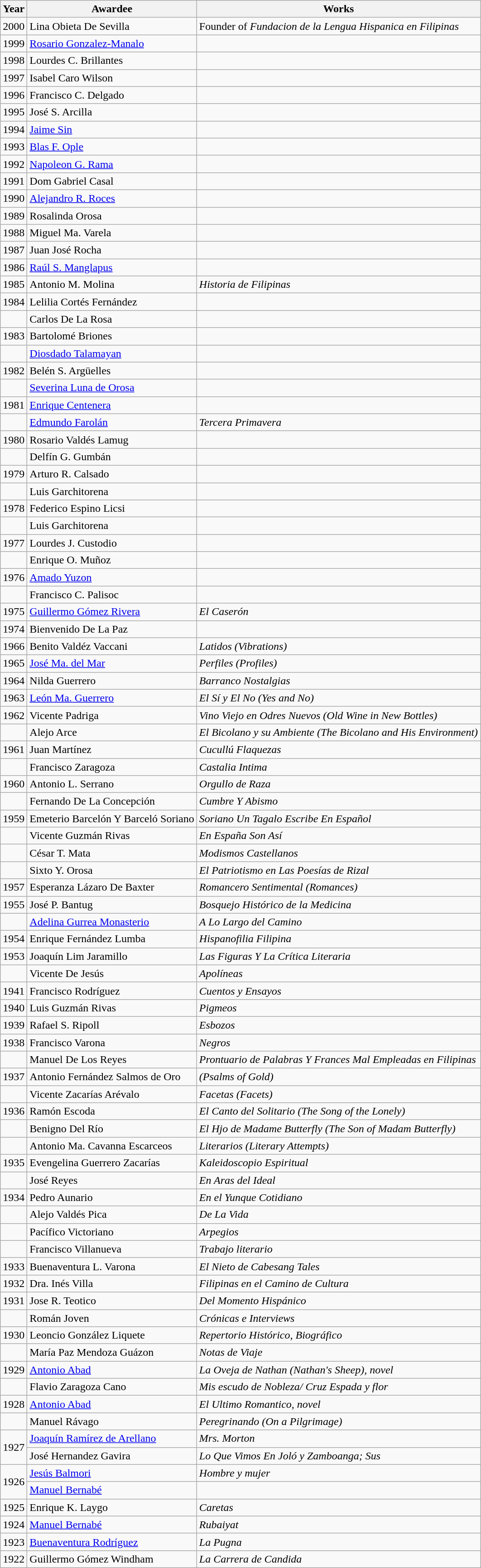<table class="wikitable">
<tr>
<th>Year</th>
<th>Awardee</th>
<th>Works</th>
</tr>
<tr>
<td>2000</td>
<td>Lina Obieta De Sevilla</td>
<td>Founder of <em>Fundacion de la Lengua Hispanica en Filipinas</em></td>
</tr>
<tr>
<td>1999</td>
<td><a href='#'>Rosario Gonzalez-Manalo</a></td>
<td></td>
</tr>
<tr>
<td>1998</td>
<td>Lourdes C. Brillantes</td>
<td></td>
</tr>
<tr>
<td>1997</td>
<td>Isabel Caro Wilson</td>
<td></td>
</tr>
<tr>
<td>1996</td>
<td>Francisco C. Delgado</td>
<td></td>
</tr>
<tr>
<td>1995</td>
<td>José S. Arcilla</td>
<td></td>
</tr>
<tr>
<td>1994</td>
<td><a href='#'>Jaime Sin</a></td>
<td></td>
</tr>
<tr>
<td>1993</td>
<td><a href='#'>Blas F. Ople</a></td>
<td></td>
</tr>
<tr>
<td>1992</td>
<td><a href='#'>Napoleon G. Rama</a></td>
<td></td>
</tr>
<tr>
<td>1991</td>
<td>Dom Gabriel Casal</td>
<td></td>
</tr>
<tr>
<td>1990</td>
<td><a href='#'>Alejandro R. Roces</a></td>
<td></td>
</tr>
<tr>
<td>1989</td>
<td>Rosalinda Orosa</td>
<td></td>
</tr>
<tr>
<td>1988</td>
<td>Miguel Ma. Varela</td>
<td></td>
</tr>
<tr>
<td>1987</td>
<td>Juan José Rocha</td>
<td></td>
</tr>
<tr>
<td>1986</td>
<td><a href='#'>Raúl S. Manglapus</a></td>
<td></td>
</tr>
<tr>
<td>1985</td>
<td>Antonio M. Molina</td>
<td><em>Historia de Filipinas</em></td>
</tr>
<tr>
<td>1984</td>
<td>Lelilia Cortés Fernández</td>
<td></td>
</tr>
<tr>
<td></td>
<td>Carlos De La Rosa</td>
<td></td>
</tr>
<tr>
<td>1983</td>
<td>Bartolomé Briones</td>
<td></td>
</tr>
<tr>
<td></td>
<td><a href='#'>Diosdado Talamayan</a></td>
<td></td>
</tr>
<tr>
<td>1982</td>
<td>Belén S. Argüelles</td>
<td></td>
</tr>
<tr>
<td></td>
<td><a href='#'>Severina Luna de Orosa</a></td>
<td></td>
</tr>
<tr>
<td>1981</td>
<td><a href='#'>Enrique Centenera</a></td>
<td></td>
</tr>
<tr>
<td></td>
<td><a href='#'>Edmundo Farolán</a></td>
<td><em>Tercera Primavera</em></td>
</tr>
<tr>
<td>1980</td>
<td>Rosario Valdés Lamug</td>
<td></td>
</tr>
<tr>
<td></td>
<td>Delfín G. Gumbán</td>
<td></td>
</tr>
<tr>
<td>1979</td>
<td>Arturo R. Calsado</td>
<td></td>
</tr>
<tr>
<td></td>
<td>Luis Garchitorena</td>
<td></td>
</tr>
<tr>
<td>1978</td>
<td>Federico Espino Licsi</td>
<td></td>
</tr>
<tr>
<td></td>
<td>Luis Garchitorena</td>
<td></td>
</tr>
<tr>
<td>1977</td>
<td>Lourdes J. Custodio</td>
<td></td>
</tr>
<tr>
<td></td>
<td>Enrique O. Muñoz</td>
<td></td>
</tr>
<tr>
<td>1976</td>
<td><a href='#'>Amado Yuzon</a></td>
<td></td>
</tr>
<tr>
<td></td>
<td>Francisco C. Palisoc</td>
<td></td>
</tr>
<tr>
<td>1975</td>
<td><a href='#'>Guillermo Gómez Rivera</a></td>
<td><em>El Caserón</em></td>
</tr>
<tr>
<td>1974</td>
<td>Bienvenido De La Paz</td>
<td></td>
</tr>
<tr>
<td>1966</td>
<td>Benito Valdéz Vaccani</td>
<td><em>Latidos (Vibrations)</em></td>
</tr>
<tr>
<td>1965</td>
<td><a href='#'>José Ma. del Mar</a></td>
<td><em>Perfiles (Profiles)</em></td>
</tr>
<tr>
<td>1964</td>
<td>Nilda Guerrero</td>
<td><em>Barranco Nostalgias</em></td>
</tr>
<tr>
<td>1963</td>
<td><a href='#'>León Ma. Guerrero</a></td>
<td><em>El Sí y El No (Yes and No)</em></td>
</tr>
<tr>
<td>1962</td>
<td>Vicente Padriga</td>
<td><em>Vino Viejo en Odres Nuevos (Old Wine in New Bottles)</em></td>
</tr>
<tr>
<td></td>
<td>Alejo Arce</td>
<td><em>El Bicolano y su Ambiente (The Bicolano and His Environment)</em></td>
</tr>
<tr>
<td>1961</td>
<td>Juan Martínez</td>
<td><em>Cucullú Flaquezas</em></td>
</tr>
<tr>
<td></td>
<td>Francisco Zaragoza</td>
<td><em>Castalia Intima</em></td>
</tr>
<tr>
<td>1960</td>
<td>Antonio L. Serrano</td>
<td><em>Orgullo de Raza</em></td>
</tr>
<tr>
<td></td>
<td>Fernando De La Concepción</td>
<td><em>Cumbre Y Abismo</em></td>
</tr>
<tr>
<td>1959</td>
<td>Emeterio Barcelón Y Barceló Soriano</td>
<td><em>Soriano Un Tagalo Escribe En Español</em></td>
</tr>
<tr>
<td></td>
<td>Vicente Guzmán Rivas</td>
<td><em>En España Son Así</em></td>
</tr>
<tr>
<td></td>
<td>César T. Mata</td>
<td><em>Modismos Castellanos</em></td>
</tr>
<tr>
<td></td>
<td>Sixto Y. Orosa</td>
<td><em>El Patriotismo en Las Poesías de Rizal</em></td>
</tr>
<tr>
<td>1957</td>
<td>Esperanza Lázaro De Baxter</td>
<td><em>Romancero Sentimental (Romances)</em></td>
</tr>
<tr>
<td>1955</td>
<td>José P. Bantug</td>
<td><em>Bosquejo Histórico de la Medicina</em></td>
</tr>
<tr>
<td></td>
<td><a href='#'>Adelina Gurrea Monasterio</a></td>
<td><em>A Lo Largo del Camino</em></td>
</tr>
<tr>
<td>1954</td>
<td>Enrique Fernández Lumba</td>
<td><em>Hispanofilia Filipina</em></td>
</tr>
<tr>
<td>1953</td>
<td>Joaquín Lim Jaramillo</td>
<td><em>Las Figuras Y La Crítica Literaria</em></td>
</tr>
<tr>
<td></td>
<td>Vicente De Jesús</td>
<td><em>Apolíneas</em></td>
</tr>
<tr>
<td>1941</td>
<td>Francisco Rodríguez</td>
<td><em>Cuentos y Ensayos</em></td>
</tr>
<tr>
<td>1940</td>
<td>Luis Guzmán Rivas</td>
<td><em>Pigmeos</em></td>
</tr>
<tr>
<td>1939</td>
<td>Rafael S. Ripoll</td>
<td><em>Esbozos</em></td>
</tr>
<tr>
<td>1938</td>
<td>Francisco Varona</td>
<td><em>Negros</em></td>
</tr>
<tr>
<td></td>
<td>Manuel De Los Reyes</td>
<td><em>Prontuario de Palabras Y Frances Mal Empleadas en Filipinas</em></td>
</tr>
<tr>
<td>1937</td>
<td>Antonio Fernández Salmos de Oro</td>
<td><em>(Psalms of Gold)</em></td>
</tr>
<tr>
<td></td>
<td>Vicente Zacarías Arévalo</td>
<td><em>Facetas (Facets)</em></td>
</tr>
<tr>
<td>1936</td>
<td>Ramón Escoda</td>
<td><em>El Canto del Solitario (The Song of the Lonely)</em></td>
</tr>
<tr>
<td></td>
<td>Benigno Del Río</td>
<td><em>El Hjo de Madame Butterfly (The Son of Madam Butterfly)</em></td>
</tr>
<tr>
<td></td>
<td>Antonio Ma. Cavanna Escarceos</td>
<td><em>Literarios (Literary Attempts)</em></td>
</tr>
<tr>
<td>1935</td>
<td>Evengelina Guerrero Zacarías</td>
<td><em>Kaleidoscopio Espiritual</em></td>
</tr>
<tr>
<td></td>
<td>José Reyes</td>
<td><em>En Aras del Ideal</em></td>
</tr>
<tr>
<td>1934</td>
<td>Pedro Aunario</td>
<td><em>En el Yunque Cotidiano</em></td>
</tr>
<tr>
<td></td>
<td>Alejo Valdés Pica</td>
<td><em>De La Vida</em></td>
</tr>
<tr>
<td></td>
<td>Pacífico Victoriano</td>
<td><em>Arpegios</em></td>
</tr>
<tr>
<td></td>
<td>Francisco Villanueva</td>
<td><em>Trabajo literario</em></td>
</tr>
<tr>
<td>1933</td>
<td>Buenaventura L. Varona</td>
<td><em>El Nieto de Cabesang Tales</em></td>
</tr>
<tr>
<td>1932</td>
<td>Dra. Inés Villa</td>
<td><em>Filipinas en el Camino de Cultura</em></td>
</tr>
<tr>
<td>1931</td>
<td>Jose R. Teotico</td>
<td><em>Del Momento Hispánico</em></td>
</tr>
<tr>
<td></td>
<td>Román Joven</td>
<td><em>Crónicas e Interviews</em></td>
</tr>
<tr>
<td>1930</td>
<td>Leoncio González Liquete</td>
<td><em>Repertorio Histórico, Biográfico</em></td>
</tr>
<tr>
<td></td>
<td>María Paz Mendoza Guázon</td>
<td><em>Notas de Viaje</em></td>
</tr>
<tr>
<td>1929</td>
<td><a href='#'>Antonio Abad</a></td>
<td><em>La Oveja de Nathan (Nathan's Sheep), novel</em></td>
</tr>
<tr>
<td></td>
<td>Flavio Zaragoza Cano</td>
<td><em>Mis escudo de Nobleza/ Cruz Espada y flor</em></td>
</tr>
<tr>
<td>1928</td>
<td><a href='#'>Antonio Abad</a></td>
<td><em>El Ultimo Romantico, novel</em></td>
</tr>
<tr>
<td></td>
<td>Manuel Rávago</td>
<td><em>Peregrinando (On a Pilgrimage)</em></td>
</tr>
<tr>
<td rowspan=2>1927</td>
<td><a href='#'>Joaquín Ramírez de Arellano</a></td>
<td><em>Mrs. Morton</em></td>
</tr>
<tr>
<td>José Hernandez Gavira</td>
<td><em>Lo Que Vimos En Joló y Zamboanga; Sus</em></td>
</tr>
<tr>
<td rowspan="2">1926</td>
<td><a href='#'>Jesús Balmori</a></td>
<td><em>Hombre y mujer</em></td>
</tr>
<tr>
<td><a href='#'>Manuel Bernabé</a></td>
<td></td>
</tr>
<tr>
<td>1925</td>
<td>Enrique K. Laygo</td>
<td><em>Caretas</em></td>
</tr>
<tr>
<td>1924</td>
<td><a href='#'>Manuel Bernabé</a></td>
<td><em>Rubaiyat</em></td>
</tr>
<tr>
<td>1923</td>
<td><a href='#'>Buenaventura Rodríguez</a></td>
<td><em>La Pugna</em></td>
</tr>
<tr>
<td>1922</td>
<td>Guillermo Gómez Windham</td>
<td><em>La Carrera de Candida</em></td>
</tr>
</table>
